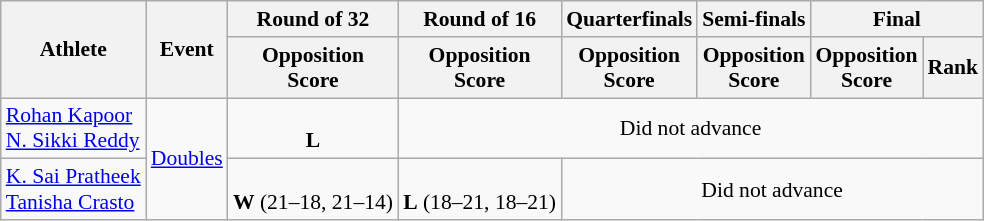<table class=wikitable style="text-align:center; font-size:90%">
<tr>
<th rowspan="2">Athlete</th>
<th rowspan="2">Event</th>
<th>Round of 32</th>
<th>Round of 16</th>
<th>Quarterfinals</th>
<th>Semi-finals</th>
<th colspan="2">Final</th>
</tr>
<tr>
<th>Opposition<br>Score</th>
<th>Opposition<br>Score</th>
<th>Opposition<br>Score</th>
<th>Opposition<br>Score</th>
<th>Opposition<br>Score</th>
<th>Rank</th>
</tr>
<tr>
<td style="text-align:left"><a href='#'>Rohan Kapoor</a> <br><a href='#'>N. Sikki Reddy</a></td>
<td rowspan="2"><a href='#'>Doubles</a></td>
<td><br><strong>L</strong> </td>
<td colspan="5">Did not advance</td>
</tr>
<tr>
<td style="text-align:left"><a href='#'>K. Sai Pratheek</a><br><a href='#'>Tanisha Crasto</a></td>
<td><br><strong>W</strong> (21–18, 21–14)</td>
<td><br><strong>L</strong> (18–21, 18–21)</td>
<td colspan="4">Did not advance</td>
</tr>
</table>
